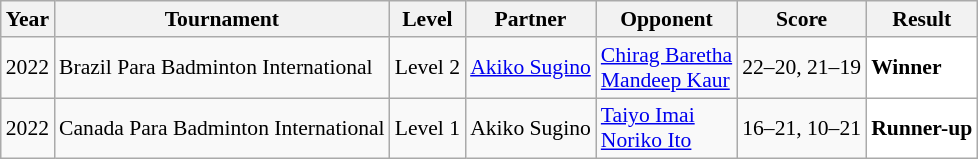<table class="sortable wikitable" style="font-size: 90%;">
<tr>
<th>Year</th>
<th>Tournament</th>
<th>Level</th>
<th>Partner</th>
<th>Opponent</th>
<th>Score</th>
<th>Result</th>
</tr>
<tr>
<td align="center">2022</td>
<td align="left">Brazil Para Badminton International</td>
<td align="left">Level 2</td>
<td> <a href='#'>Akiko Sugino</a></td>
<td align="left"> <a href='#'>Chirag Baretha</a><br> <a href='#'>Mandeep Kaur</a></td>
<td align="left">22–20, 21–19</td>
<td style="text-align:left; background:white"> <strong>Winner</strong></td>
</tr>
<tr>
<td align="center">2022</td>
<td align="left">Canada Para Badminton International</td>
<td align="left">Level 1</td>
<td> Akiko Sugino</td>
<td align="left"> <a href='#'>Taiyo Imai</a><br> <a href='#'>Noriko Ito</a></td>
<td align="left">16–21, 10–21</td>
<td style="text-align:left; background:white"> <strong>Runner-up</strong></td>
</tr>
</table>
